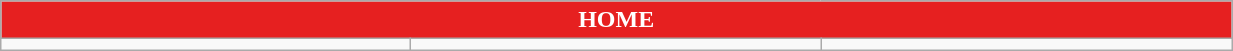<table class="wikitable collapsible collapsed" style="width:65%">
<tr>
<th colspan=5 ! style="color:white; background:#E62020">HOME</th>
</tr>
<tr>
<td></td>
<td></td>
<td></td>
</tr>
</table>
